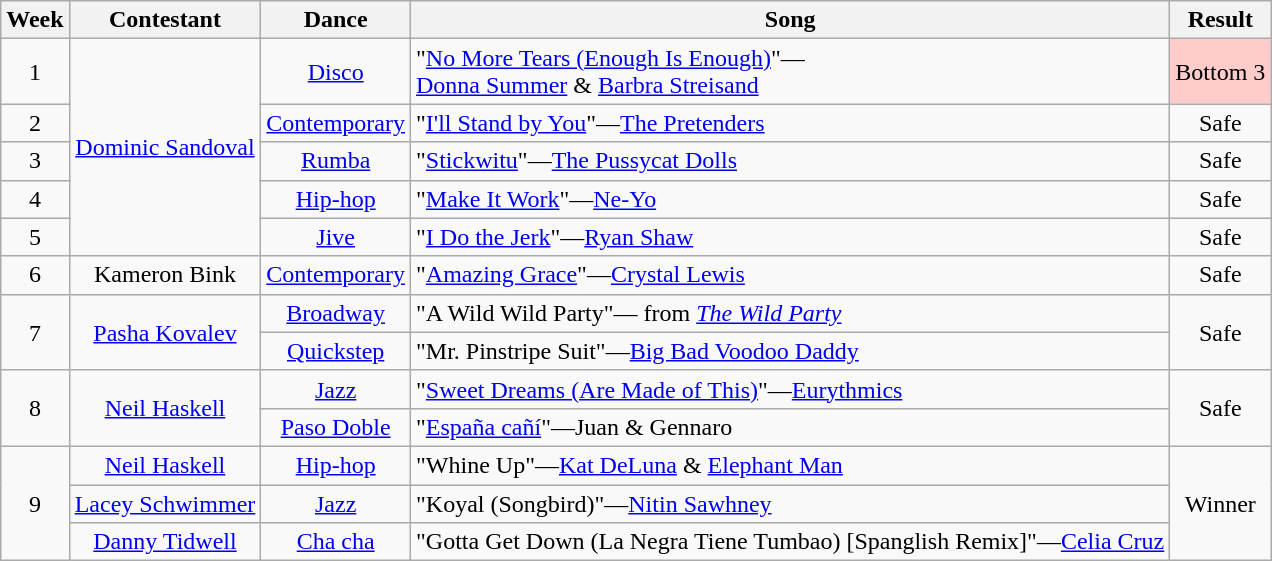<table class="wikitable">
<tr>
<th>Week</th>
<th>Contestant</th>
<th>Dance</th>
<th>Song</th>
<th>Result</th>
</tr>
<tr>
<td align="center">1</td>
<td align="center" rowspan="5"><a href='#'>Dominic Sandoval</a></td>
<td align="center"><a href='#'>Disco</a></td>
<td>"<a href='#'>No More Tears (Enough Is Enough)</a>"—<br><a href='#'>Donna Summer</a> & <a href='#'>Barbra Streisand</a></td>
<td align="center" bgcolor="FFCCCC">Bottom 3</td>
</tr>
<tr>
<td align="center">2</td>
<td align="center"><a href='#'>Contemporary</a></td>
<td>"<a href='#'>I'll Stand by You</a>"—<a href='#'>The Pretenders</a></td>
<td align="center">Safe</td>
</tr>
<tr>
<td align="center">3</td>
<td align="center"><a href='#'>Rumba</a></td>
<td>"<a href='#'>Stickwitu</a>"—<a href='#'>The Pussycat Dolls</a></td>
<td align="center">Safe</td>
</tr>
<tr>
<td align="center">4</td>
<td align="center"><a href='#'>Hip-hop</a></td>
<td>"<a href='#'>Make It Work</a>"—<a href='#'>Ne-Yo</a></td>
<td align="center">Safe</td>
</tr>
<tr>
<td align="center">5</td>
<td align="center"><a href='#'>Jive</a></td>
<td>"<a href='#'>I Do the Jerk</a>"—<a href='#'>Ryan Shaw</a></td>
<td align="center">Safe</td>
</tr>
<tr>
<td align="center">6</td>
<td align="center">Kameron Bink</td>
<td align="center"><a href='#'>Contemporary</a></td>
<td>"<a href='#'>Amazing Grace</a>"—<a href='#'>Crystal Lewis</a></td>
<td align="center" rowspan="1">Safe</td>
</tr>
<tr>
<td align="center" rowspan="2">7</td>
<td align="center" rowspan="2"><a href='#'>Pasha Kovalev</a></td>
<td align="center"><a href='#'>Broadway</a></td>
<td>"A Wild Wild Party"— from <em><a href='#'>The Wild Party</a></em></td>
<td align="center" rowspan="2">Safe</td>
</tr>
<tr>
<td align="center"><a href='#'>Quickstep</a></td>
<td align="left">"Mr. Pinstripe Suit"—<a href='#'>Big Bad Voodoo Daddy</a></td>
</tr>
<tr>
<td align="center" rowspan="2">8</td>
<td align="center" rowspan="2"><a href='#'>Neil Haskell</a></td>
<td align="center"><a href='#'>Jazz</a></td>
<td align="left">"<a href='#'>Sweet Dreams (Are Made of This)</a>"—<a href='#'>Eurythmics</a></td>
<td align="center" rowspan="2">Safe</td>
</tr>
<tr>
<td align="center"><a href='#'>Paso Doble</a></td>
<td align="left">"<a href='#'>España cañí</a>"—Juan & Gennaro</td>
</tr>
<tr>
<td align="center" rowspan="3">9</td>
<td align="center" rowspan="1"><a href='#'>Neil Haskell</a></td>
<td align="center"><a href='#'>Hip-hop</a></td>
<td align="left">"Whine Up"—<a href='#'>Kat DeLuna</a> & <a href='#'>Elephant Man</a></td>
<td align="center" rowspan="3">Winner</td>
</tr>
<tr>
<td align="center" rowspan="1"><a href='#'>Lacey Schwimmer</a></td>
<td align="center"><a href='#'>Jazz</a></td>
<td align="left">"Koyal (Songbird)"—<a href='#'>Nitin Sawhney</a></td>
</tr>
<tr>
<td align="center" rowspan="1"><a href='#'>Danny Tidwell</a></td>
<td align="center"><a href='#'>Cha cha</a></td>
<td align="left">"Gotta Get Down (La Negra Tiene Tumbao) [Spanglish Remix]"—<a href='#'>Celia Cruz</a></td>
</tr>
</table>
